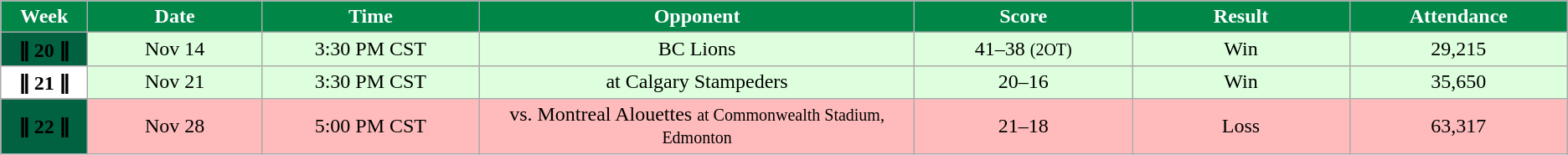<table class="wikitable sortable">
<tr>
<th style="background:#008748;color:white;"  width="4%">Week</th>
<th style="background:#008748;color:white"  width="8%">Date</th>
<th style="background:#008748;color:white;"  width="10%">Time</th>
<th style="background:#008748;color:white;"  width="20%">Opponent</th>
<th style="background:#008748;color:white;"  width="10%">Score</th>
<th style="background:#008748;color:white;"  width="10%">Result</th>
<th style="background:#008748;color:white;"  width="10%">Attendance</th>
</tr>
<tr align="center" bgcolor="#ddffdd">
<th style="text-align:center; background:#006241;"><span><strong>ǁ 20 ǁ</strong></span></th>
<td>Nov 14</td>
<td>3:30 PM CST</td>
<td>BC Lions</td>
<td>41–38 <small>(2OT)</small></td>
<td>Win</td>
<td>29,215</td>
</tr>
<tr align="center" bgcolor="#ddffdd">
<th style="text-align:center; background:white;"><span><strong>ǁ 21 ǁ</strong></span></th>
<td>Nov 21</td>
<td>3:30 PM CST</td>
<td>at Calgary Stampeders</td>
<td>20–16</td>
<td>Win</td>
<td>35,650</td>
</tr>
<tr align="center" bgcolor="#ffbbbb">
<th style="text-align:center; background:#006241;"><span><strong>ǁ 22 ǁ</strong></span></th>
<td>Nov 28</td>
<td>5:00 PM CST</td>
<td>vs. Montreal Alouettes <small>at Commonwealth Stadium, Edmonton</small></td>
<td>21–18</td>
<td>Loss</td>
<td>63,317</td>
</tr>
</table>
